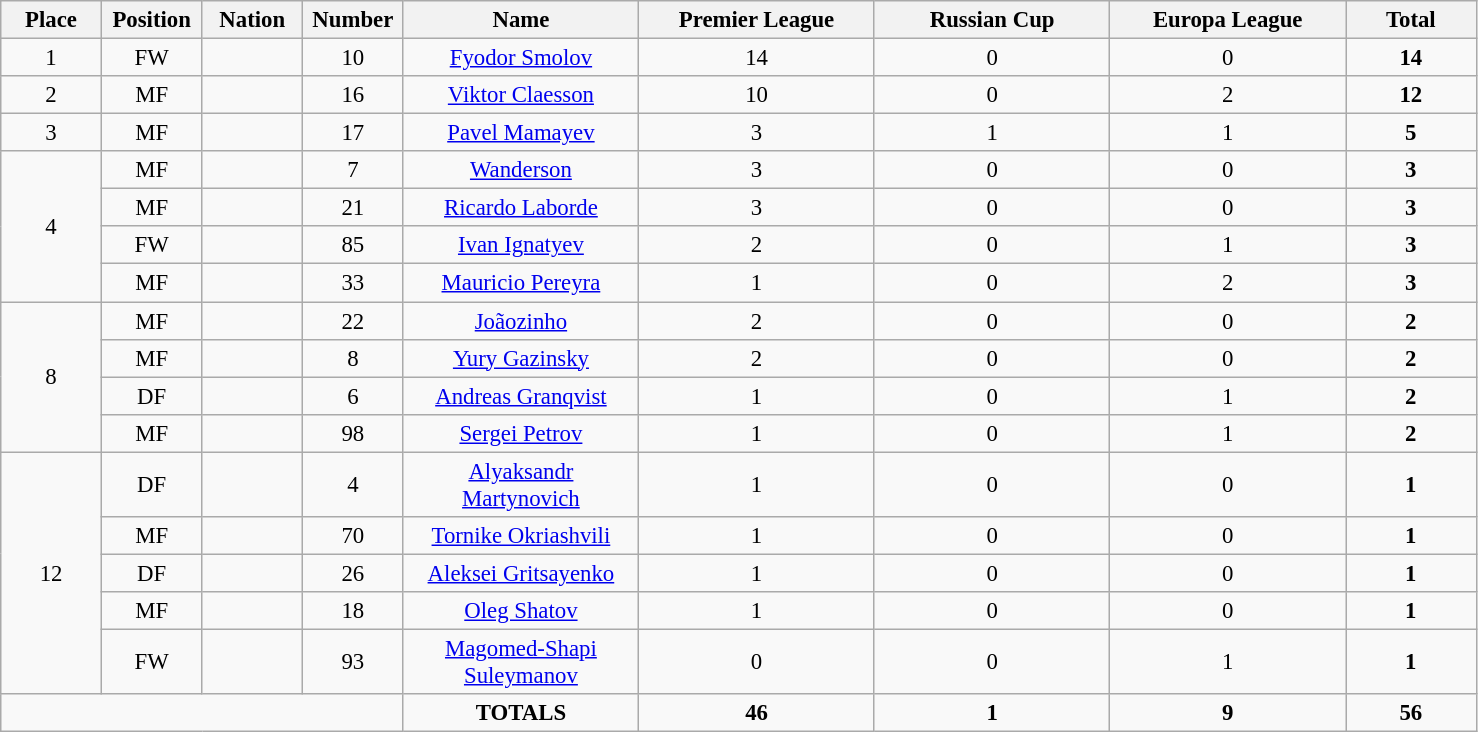<table class="wikitable" style="font-size: 95%; text-align: center;">
<tr>
<th width=60>Place</th>
<th width=60>Position</th>
<th width=60>Nation</th>
<th width=60>Number</th>
<th width=150>Name</th>
<th width=150>Premier League</th>
<th width=150>Russian Cup</th>
<th width=150>Europa League</th>
<th width=80><strong>Total</strong></th>
</tr>
<tr>
<td>1</td>
<td>FW</td>
<td></td>
<td>10</td>
<td><a href='#'>Fyodor Smolov</a></td>
<td>14</td>
<td>0</td>
<td>0</td>
<td><strong>14</strong></td>
</tr>
<tr>
<td>2</td>
<td>MF</td>
<td></td>
<td>16</td>
<td><a href='#'>Viktor Claesson</a></td>
<td>10</td>
<td>0</td>
<td>2</td>
<td><strong>12</strong></td>
</tr>
<tr>
<td>3</td>
<td>MF</td>
<td></td>
<td>17</td>
<td><a href='#'>Pavel Mamayev</a></td>
<td>3</td>
<td>1</td>
<td>1</td>
<td><strong>5</strong></td>
</tr>
<tr>
<td rowspan="4">4</td>
<td>MF</td>
<td></td>
<td>7</td>
<td><a href='#'>Wanderson</a></td>
<td>3</td>
<td>0</td>
<td>0</td>
<td><strong>3</strong></td>
</tr>
<tr>
<td>MF</td>
<td></td>
<td>21</td>
<td><a href='#'>Ricardo Laborde</a></td>
<td>3</td>
<td>0</td>
<td>0</td>
<td><strong>3</strong></td>
</tr>
<tr>
<td>FW</td>
<td></td>
<td>85</td>
<td><a href='#'>Ivan Ignatyev</a></td>
<td>2</td>
<td>0</td>
<td>1</td>
<td><strong>3</strong></td>
</tr>
<tr>
<td>MF</td>
<td></td>
<td>33</td>
<td><a href='#'>Mauricio Pereyra</a></td>
<td>1</td>
<td>0</td>
<td>2</td>
<td><strong>3</strong></td>
</tr>
<tr>
<td rowspan="4">8</td>
<td>MF</td>
<td></td>
<td>22</td>
<td><a href='#'>Joãozinho</a></td>
<td>2</td>
<td>0</td>
<td>0</td>
<td><strong>2</strong></td>
</tr>
<tr>
<td>MF</td>
<td></td>
<td>8</td>
<td><a href='#'>Yury Gazinsky</a></td>
<td>2</td>
<td>0</td>
<td>0</td>
<td><strong>2</strong></td>
</tr>
<tr>
<td>DF</td>
<td></td>
<td>6</td>
<td><a href='#'>Andreas Granqvist</a></td>
<td>1</td>
<td>0</td>
<td>1</td>
<td><strong>2</strong></td>
</tr>
<tr>
<td>MF</td>
<td></td>
<td>98</td>
<td><a href='#'>Sergei Petrov</a></td>
<td>1</td>
<td>0</td>
<td>1</td>
<td><strong>2</strong></td>
</tr>
<tr>
<td rowspan="5">12</td>
<td>DF</td>
<td></td>
<td>4</td>
<td><a href='#'>Alyaksandr Martynovich</a></td>
<td>1</td>
<td>0</td>
<td>0</td>
<td><strong>1</strong></td>
</tr>
<tr>
<td>MF</td>
<td></td>
<td>70</td>
<td><a href='#'>Tornike Okriashvili</a></td>
<td>1</td>
<td>0</td>
<td>0</td>
<td><strong>1</strong></td>
</tr>
<tr>
<td>DF</td>
<td></td>
<td>26</td>
<td><a href='#'>Aleksei Gritsayenko</a></td>
<td>1</td>
<td>0</td>
<td>0</td>
<td><strong>1</strong></td>
</tr>
<tr>
<td>MF</td>
<td></td>
<td>18</td>
<td><a href='#'>Oleg Shatov</a></td>
<td>1</td>
<td>0</td>
<td>0</td>
<td><strong>1</strong></td>
</tr>
<tr>
<td>FW</td>
<td></td>
<td>93</td>
<td><a href='#'>Magomed-Shapi Suleymanov</a></td>
<td>0</td>
<td>0</td>
<td>1</td>
<td><strong>1</strong></td>
</tr>
<tr>
<td colspan="4"></td>
<td><strong>TOTALS</strong></td>
<td><strong>46</strong></td>
<td><strong>1</strong></td>
<td><strong>9</strong></td>
<td><strong>56</strong></td>
</tr>
</table>
